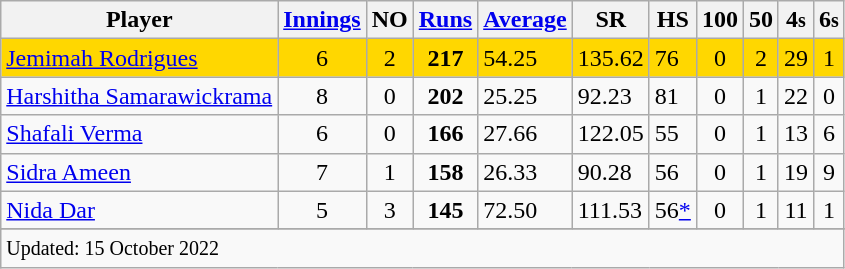<table class="wikitable sortable" style="text-align:centre;">
<tr>
<th>Player</th>
<th><a href='#'>Innings</a></th>
<th>NO</th>
<th><a href='#'>Runs</a></th>
<th><a href='#'> Average</a></th>
<th>SR</th>
<th>HS</th>
<th>100</th>
<th>50</th>
<th>4<small>s</small></th>
<th>6<small>s</small></th>
</tr>
<tr style="background:gold;">
<td style="text-align:left"> <a href='#'>Jemimah Rodrigues</a></td>
<td style="text-align:center;">6</td>
<td style="text-align:center;">2</td>
<td style="text-align:center;"><strong>217</strong></td>
<td>54.25</td>
<td>135.62</td>
<td>76</td>
<td style="text-align:center;">0</td>
<td style="text-align:center;">2</td>
<td style="text-align:center;">29</td>
<td style="text-align:center;">1</td>
</tr>
<tr>
<td style="text-align:left"> <a href='#'>Harshitha Samarawickrama</a></td>
<td style="text-align:center;">8</td>
<td style="text-align:center;">0</td>
<td style="text-align:center;"><strong>202</strong></td>
<td>25.25</td>
<td>92.23</td>
<td>81</td>
<td style="text-align:center;">0</td>
<td style="text-align:center;">1</td>
<td style="text-align:center;">22</td>
<td style="text-align:center;">0</td>
</tr>
<tr>
<td style="text-align:left"> <a href='#'>Shafali Verma</a></td>
<td style="text-align:center;">6</td>
<td style="text-align:center;">0</td>
<td style="text-align:center;"><strong>166</strong></td>
<td>27.66</td>
<td>122.05</td>
<td>55</td>
<td style="text-align:center;">0</td>
<td style="text-align:center;">1</td>
<td style="text-align:center;">13</td>
<td style="text-align:center;">6</td>
</tr>
<tr>
<td style="text-align:left"> <a href='#'>Sidra Ameen</a></td>
<td style="text-align:center;">7</td>
<td style="text-align:center;">1</td>
<td style="text-align:center;"><strong>158</strong></td>
<td>26.33</td>
<td>90.28</td>
<td>56</td>
<td style="text-align:center;">0</td>
<td style="text-align:center;">1</td>
<td style="text-align:center;">19</td>
<td style="text-align:center;">9</td>
</tr>
<tr>
<td style="text-align:left"> <a href='#'>Nida Dar</a></td>
<td style="text-align:center;">5</td>
<td style="text-align:center;">3</td>
<td style="text-align:center;"><strong>145</strong></td>
<td>72.50</td>
<td>111.53</td>
<td>56<a href='#'>*</a></td>
<td style="text-align:center;">0</td>
<td style="text-align:center;">1</td>
<td style="text-align:center;">11</td>
<td style="text-align:center;">1</td>
</tr>
<tr>
</tr>
<tr class="sortbottom">
<td colspan="11" scope="row"><small>Updated: 15 October 2022</small></td>
</tr>
</table>
